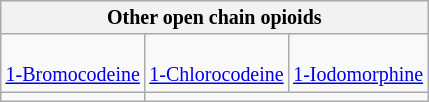<table class="wikitable" style="font-size:smaller; text-align:center">
<tr>
<th colspan="5">Other open chain opioids</th>
</tr>
<tr>
<td><br><a href='#'>1-Bromocodeine</a></td>
<td><br><a href='#'>1-Chlorocodeine</a></td>
<td><br><a href='#'>1-Iodomorphine</a></td>
</tr>
<tr>
<td></td>
</tr>
</table>
